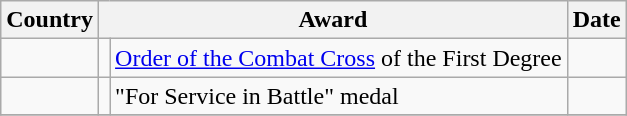<table class="wikitable">
<tr>
<th>Country</th>
<th colspan="2">Award</th>
<th>Date</th>
</tr>
<tr>
<td></td>
<td></td>
<td><a href='#'>Order of the Combat Cross</a> of the First Degree</td>
<td></td>
</tr>
<tr>
<td></td>
<td></td>
<td>"For Service in Battle" medal</td>
<td></td>
</tr>
<tr>
</tr>
</table>
